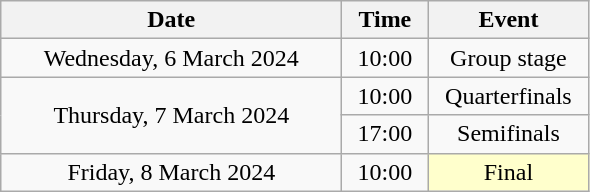<table class = "wikitable" style="text-align:center;">
<tr>
<th width=220>Date</th>
<th width=50>Time</th>
<th width=100>Event</th>
</tr>
<tr>
<td>Wednesday, 6 March 2024</td>
<td>10:00</td>
<td>Group stage</td>
</tr>
<tr>
<td rowspan=2>Thursday, 7 March 2024</td>
<td>10:00</td>
<td>Quarterfinals</td>
</tr>
<tr>
<td>17:00</td>
<td>Semifinals</td>
</tr>
<tr>
<td>Friday, 8 March 2024</td>
<td>10:00</td>
<td bgcolor=ffffcc>Final</td>
</tr>
</table>
